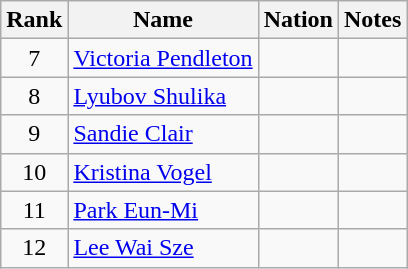<table class="wikitable sortable" style="text-align:center">
<tr>
<th>Rank</th>
<th>Name</th>
<th>Nation</th>
<th>Notes</th>
</tr>
<tr>
<td>7</td>
<td align=left><a href='#'>Victoria Pendleton</a></td>
<td align=left></td>
<td></td>
</tr>
<tr>
<td>8</td>
<td align=left><a href='#'>Lyubov Shulika</a></td>
<td align=left></td>
<td></td>
</tr>
<tr>
<td>9</td>
<td align=left><a href='#'>Sandie Clair</a></td>
<td align=left></td>
<td></td>
</tr>
<tr>
<td>10</td>
<td align=left><a href='#'>Kristina Vogel</a></td>
<td align=left></td>
<td></td>
</tr>
<tr>
<td>11</td>
<td align=left><a href='#'>Park Eun-Mi</a></td>
<td align=left></td>
<td></td>
</tr>
<tr>
<td>12</td>
<td align=left><a href='#'>Lee Wai Sze</a></td>
<td align=left></td>
<td></td>
</tr>
</table>
